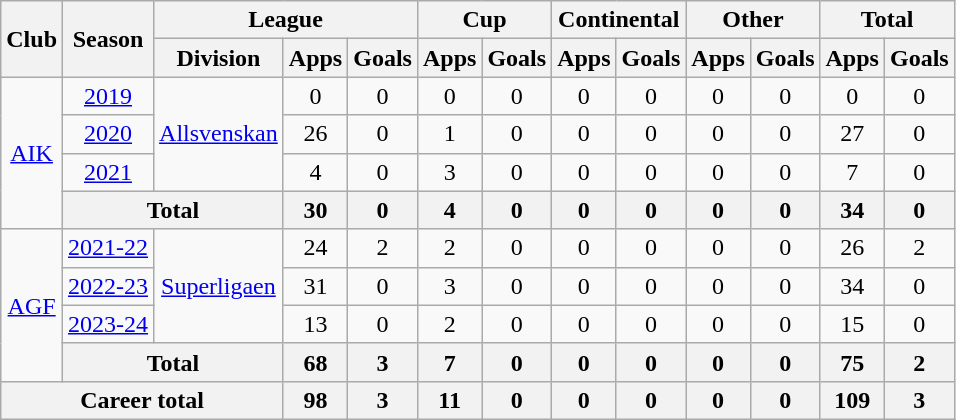<table class="wikitable" style="text-align: center">
<tr>
<th rowspan="2">Club</th>
<th rowspan="2">Season</th>
<th colspan="3">League</th>
<th colspan="2">Cup</th>
<th colspan="2">Continental</th>
<th colspan="2">Other</th>
<th colspan="2">Total</th>
</tr>
<tr>
<th>Division</th>
<th>Apps</th>
<th>Goals</th>
<th>Apps</th>
<th>Goals</th>
<th>Apps</th>
<th>Goals</th>
<th>Apps</th>
<th>Goals</th>
<th>Apps</th>
<th>Goals</th>
</tr>
<tr>
<td rowspan="4"><a href='#'>AIK</a></td>
<td><a href='#'>2019</a></td>
<td rowspan="3"><a href='#'>Allsvenskan</a></td>
<td>0</td>
<td>0</td>
<td>0</td>
<td>0</td>
<td>0</td>
<td>0</td>
<td>0</td>
<td>0</td>
<td>0</td>
<td>0</td>
</tr>
<tr>
<td><a href='#'>2020</a></td>
<td>26</td>
<td>0</td>
<td>1</td>
<td>0</td>
<td>0</td>
<td>0</td>
<td>0</td>
<td>0</td>
<td>27</td>
<td>0</td>
</tr>
<tr>
<td><a href='#'>2021</a></td>
<td>4</td>
<td>0</td>
<td>3</td>
<td>0</td>
<td>0</td>
<td>0</td>
<td>0</td>
<td>0</td>
<td>7</td>
<td>0</td>
</tr>
<tr>
<th colspan="2">Total</th>
<th>30</th>
<th>0</th>
<th>4</th>
<th>0</th>
<th>0</th>
<th>0</th>
<th>0</th>
<th>0</th>
<th>34</th>
<th>0</th>
</tr>
<tr>
<td rowspan="4"><a href='#'>AGF</a></td>
<td><a href='#'>2021-22</a></td>
<td rowspan="3"><a href='#'>Superligaen</a></td>
<td>24</td>
<td>2</td>
<td>2</td>
<td>0</td>
<td>0</td>
<td>0</td>
<td>0</td>
<td>0</td>
<td>26</td>
<td>2</td>
</tr>
<tr>
<td><a href='#'>2022-23</a></td>
<td>31</td>
<td>0</td>
<td>3</td>
<td>0</td>
<td>0</td>
<td>0</td>
<td>0</td>
<td>0</td>
<td>34</td>
<td>0</td>
</tr>
<tr>
<td><a href='#'>2023-24</a></td>
<td>13</td>
<td>0</td>
<td>2</td>
<td>0</td>
<td>0</td>
<td>0</td>
<td>0</td>
<td>0</td>
<td>15</td>
<td>0</td>
</tr>
<tr>
<th colspan="2">Total</th>
<th>68</th>
<th>3</th>
<th>7</th>
<th>0</th>
<th>0</th>
<th>0</th>
<th>0</th>
<th>0</th>
<th>75</th>
<th>2</th>
</tr>
<tr>
<th colspan=3>Career total</th>
<th>98</th>
<th>3</th>
<th>11</th>
<th>0</th>
<th>0</th>
<th>0</th>
<th>0</th>
<th>0</th>
<th>109</th>
<th>3</th>
</tr>
</table>
